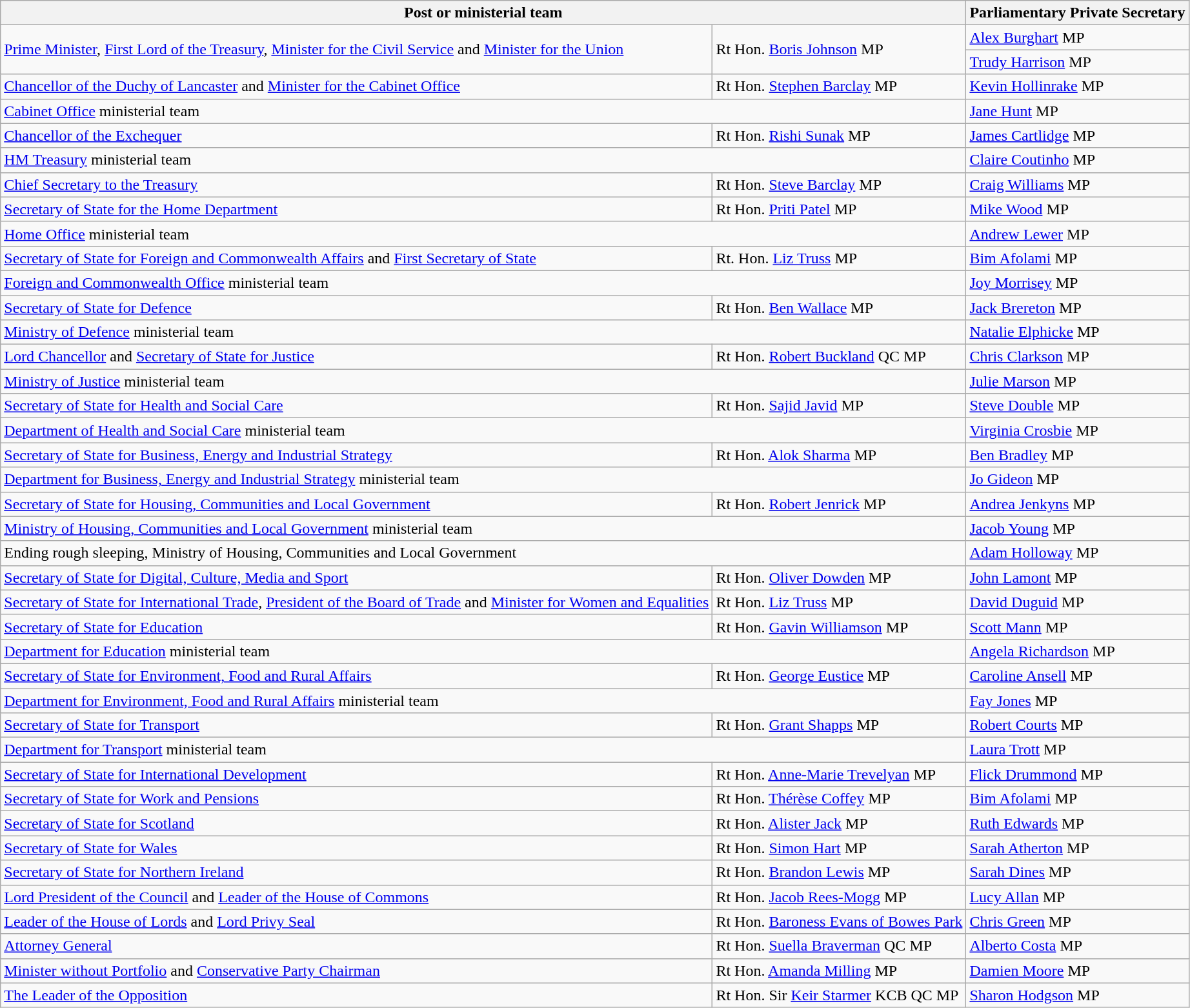<table class="wikitable">
<tr>
<th colspan="2">Post or ministerial team</th>
<th>Parliamentary Private Secretary</th>
</tr>
<tr>
<td rowspan="2"><a href='#'>Prime Minister</a>, <a href='#'>First Lord of the Treasury</a>, <a href='#'>Minister for the Civil Service</a> and <a href='#'>Minister for the Union</a></td>
<td rowspan="2">Rt Hon. <a href='#'>Boris Johnson</a> MP</td>
<td><a href='#'>Alex Burghart</a> MP</td>
</tr>
<tr>
<td><a href='#'>Trudy Harrison</a> MP</td>
</tr>
<tr>
<td><a href='#'>Chancellor of the Duchy of Lancaster</a> and <a href='#'>Minister for the Cabinet Office</a></td>
<td>Rt Hon. <a href='#'>Stephen Barclay</a> MP</td>
<td><a href='#'>Kevin Hollinrake</a> MP</td>
</tr>
<tr>
<td colspan="2"><a href='#'>Cabinet Office</a> ministerial team</td>
<td><a href='#'>Jane Hunt</a> MP</td>
</tr>
<tr>
<td><a href='#'>Chancellor of the Exchequer</a></td>
<td>Rt Hon. <a href='#'>Rishi Sunak</a> MP</td>
<td><a href='#'>James Cartlidge</a> MP</td>
</tr>
<tr>
<td colspan="2"><a href='#'>HM Treasury</a> ministerial team</td>
<td><a href='#'>Claire Coutinho</a> MP</td>
</tr>
<tr>
<td><a href='#'>Chief Secretary to the Treasury</a></td>
<td>Rt Hon. <a href='#'>Steve Barclay</a> MP</td>
<td><a href='#'>Craig Williams</a> MP</td>
</tr>
<tr>
<td><a href='#'>Secretary of State for the Home Department</a></td>
<td>Rt Hon. <a href='#'>Priti Patel</a> MP</td>
<td><a href='#'>Mike Wood</a> MP</td>
</tr>
<tr>
<td colspan="2"><a href='#'>Home Office</a> ministerial team</td>
<td><a href='#'>Andrew Lewer</a> MP</td>
</tr>
<tr>
<td><a href='#'>Secretary of State for Foreign and Commonwealth Affairs</a> and <a href='#'>First Secretary of State</a></td>
<td>Rt. Hon. <a href='#'>Liz Truss</a> MP</td>
<td><a href='#'>Bim Afolami</a> MP</td>
</tr>
<tr>
<td colspan="2"><a href='#'>Foreign and Commonwealth Office</a> ministerial team</td>
<td><a href='#'>Joy Morrisey</a> MP</td>
</tr>
<tr>
<td><a href='#'>Secretary of State for Defence</a></td>
<td>Rt Hon. <a href='#'>Ben Wallace</a> MP</td>
<td><a href='#'>Jack Brereton</a> MP</td>
</tr>
<tr>
<td colspan="2"><a href='#'>Ministry of Defence</a> ministerial team</td>
<td><a href='#'>Natalie Elphicke</a> MP</td>
</tr>
<tr>
<td><a href='#'>Lord Chancellor</a> and <a href='#'>Secretary of State for Justice</a></td>
<td>Rt Hon. <a href='#'>Robert Buckland</a> QC MP</td>
<td><a href='#'>Chris Clarkson</a> MP</td>
</tr>
<tr>
<td colspan="2"><a href='#'>Ministry of Justice</a> ministerial team</td>
<td><a href='#'>Julie Marson</a> MP</td>
</tr>
<tr>
<td><a href='#'>Secretary of State for Health and Social Care</a></td>
<td>Rt Hon. <a href='#'>Sajid Javid</a> MP</td>
<td><a href='#'>Steve Double</a> MP</td>
</tr>
<tr>
<td colspan="2"><a href='#'>Department of Health and Social Care</a> ministerial team</td>
<td><a href='#'>Virginia Crosbie</a> MP</td>
</tr>
<tr>
<td><a href='#'>Secretary of State for Business, Energy and Industrial Strategy</a></td>
<td>Rt Hon. <a href='#'>Alok Sharma</a> MP</td>
<td><a href='#'>Ben Bradley</a> MP</td>
</tr>
<tr>
<td colspan="2"><a href='#'>Department for Business, Energy and Industrial Strategy</a> ministerial team</td>
<td><a href='#'>Jo Gideon</a> MP</td>
</tr>
<tr>
<td><a href='#'>Secretary of State for Housing, Communities and Local Government</a></td>
<td>Rt Hon. <a href='#'>Robert Jenrick</a> MP</td>
<td><a href='#'>Andrea Jenkyns</a> MP</td>
</tr>
<tr>
<td colspan="2"><a href='#'>Ministry of Housing, Communities and Local Government</a> ministerial team</td>
<td><a href='#'>Jacob Young</a> MP</td>
</tr>
<tr>
<td colspan="2">Ending rough sleeping, Ministry of Housing, Communities and Local Government</td>
<td><a href='#'>Adam Holloway</a> MP</td>
</tr>
<tr>
<td><a href='#'>Secretary of State for Digital, Culture, Media and Sport</a></td>
<td>Rt Hon. <a href='#'>Oliver Dowden</a> MP</td>
<td><a href='#'>John Lamont</a> MP</td>
</tr>
<tr>
<td><a href='#'>Secretary of State for International Trade</a>, <a href='#'>President of the Board of Trade</a> and <a href='#'>Minister for Women and Equalities</a></td>
<td>Rt Hon. <a href='#'>Liz Truss</a> MP</td>
<td><a href='#'>David Duguid</a> MP</td>
</tr>
<tr>
<td><a href='#'>Secretary of State for Education</a></td>
<td>Rt Hon. <a href='#'>Gavin Williamson</a> MP</td>
<td><a href='#'>Scott Mann</a> MP</td>
</tr>
<tr>
<td colspan="2"><a href='#'>Department for Education</a> ministerial team</td>
<td><a href='#'>Angela Richardson</a> MP</td>
</tr>
<tr>
<td><a href='#'>Secretary of State for Environment, Food and Rural Affairs</a></td>
<td>Rt Hon. <a href='#'>George Eustice</a> MP</td>
<td><a href='#'>Caroline Ansell</a> MP</td>
</tr>
<tr>
<td colspan="2"><a href='#'>Department for Environment, Food and Rural Affairs</a> ministerial team</td>
<td><a href='#'>Fay Jones</a> MP</td>
</tr>
<tr>
<td><a href='#'>Secretary of State for Transport</a></td>
<td>Rt Hon. <a href='#'>Grant Shapps</a> MP</td>
<td><a href='#'>Robert Courts</a> MP</td>
</tr>
<tr>
<td colspan="2"><a href='#'>Department for Transport</a> ministerial team</td>
<td><a href='#'>Laura Trott</a> MP</td>
</tr>
<tr>
<td><a href='#'>Secretary of State for International Development</a></td>
<td>Rt Hon. <a href='#'>Anne-Marie Trevelyan</a> MP</td>
<td><a href='#'>Flick Drummond</a> MP</td>
</tr>
<tr>
<td><a href='#'>Secretary of State for Work and Pensions</a></td>
<td>Rt Hon. <a href='#'>Thérèse Coffey</a> MP</td>
<td><a href='#'>Bim Afolami</a> MP</td>
</tr>
<tr>
<td><a href='#'>Secretary of State for Scotland</a></td>
<td>Rt Hon. <a href='#'>Alister Jack</a> MP</td>
<td><a href='#'>Ruth Edwards</a> MP</td>
</tr>
<tr>
<td><a href='#'>Secretary of State for Wales</a></td>
<td>Rt Hon. <a href='#'>Simon Hart</a> MP</td>
<td><a href='#'>Sarah Atherton</a> MP</td>
</tr>
<tr>
<td><a href='#'>Secretary of State for Northern Ireland</a></td>
<td>Rt Hon. <a href='#'>Brandon Lewis</a> MP</td>
<td><a href='#'>Sarah Dines</a> MP</td>
</tr>
<tr>
<td><a href='#'>Lord President of the Council</a> and <a href='#'>Leader of the House of Commons</a></td>
<td>Rt Hon. <a href='#'>Jacob Rees-Mogg</a> MP</td>
<td><a href='#'>Lucy Allan</a> MP</td>
</tr>
<tr>
<td><a href='#'>Leader of the House of Lords</a> and <a href='#'>Lord Privy Seal</a></td>
<td>Rt Hon. <a href='#'>Baroness Evans of Bowes Park</a></td>
<td><a href='#'>Chris Green</a> MP</td>
</tr>
<tr>
<td><a href='#'>Attorney General</a></td>
<td>Rt Hon. <a href='#'>Suella Braverman</a> QC MP</td>
<td><a href='#'>Alberto Costa</a> MP</td>
</tr>
<tr>
<td><a href='#'>Minister without Portfolio</a> and <a href='#'>Conservative Party Chairman</a></td>
<td>Rt Hon. <a href='#'>Amanda Milling</a> MP</td>
<td><a href='#'>Damien Moore</a> MP</td>
</tr>
<tr>
<td><a href='#'>The Leader of the Opposition</a></td>
<td>Rt Hon. Sir <a href='#'>Keir Starmer</a> KCB QC MP</td>
<td><a href='#'>Sharon Hodgson</a> MP</td>
</tr>
</table>
